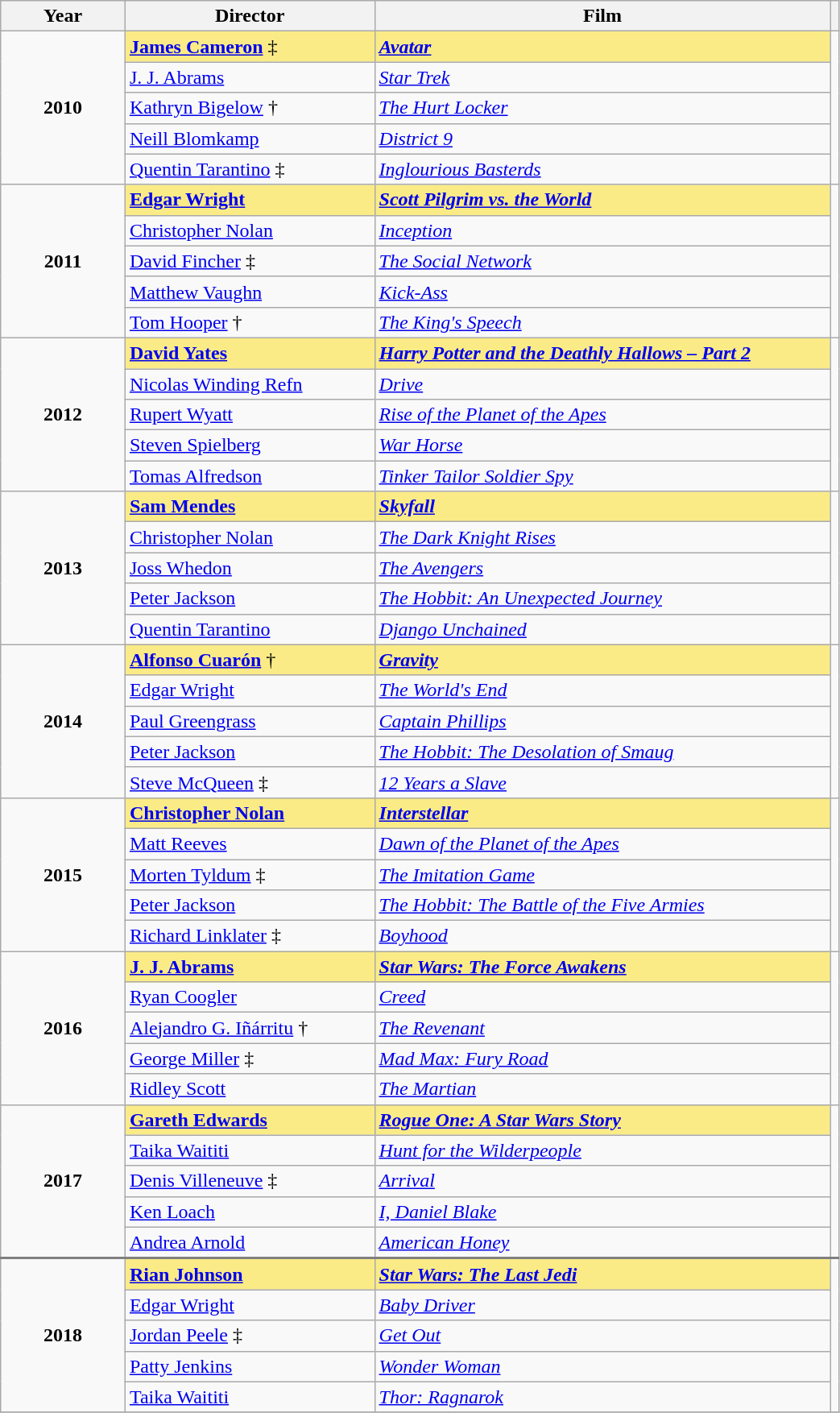<table class="wikitable" width="55%">
<tr>
<th width="15%">Year</th>
<th width="30%">Director</th>
<th width="60%">Film</th>
<th width="2%"></th>
</tr>
<tr>
<td rowspan="5" style="text-align:center"><strong>2010<br> </strong></td>
<td style="background:#FAEB86"><strong><a href='#'>James Cameron</a></strong> ‡</td>
<td style="background:#FAEB86"><strong><em><a href='#'>Avatar</a></em></strong></td>
<td rowspan="5" style="text-align:center"></td>
</tr>
<tr>
<td><a href='#'>J. J. Abrams</a></td>
<td><em><a href='#'>Star Trek</a></em></td>
</tr>
<tr>
<td><a href='#'>Kathryn Bigelow</a> †</td>
<td><em><a href='#'>The Hurt Locker</a></em></td>
</tr>
<tr>
<td><a href='#'>Neill Blomkamp</a></td>
<td><em><a href='#'>District 9</a></em></td>
</tr>
<tr>
<td><a href='#'>Quentin Tarantino</a> ‡</td>
<td><em><a href='#'>Inglourious Basterds</a></em></td>
</tr>
<tr>
<td rowspan="5" style="text-align:center"><strong>2011<br> </strong></td>
<td style="background:#FAEB86"><strong><a href='#'>Edgar Wright</a></strong></td>
<td style="background:#FAEB86"><strong><em><a href='#'>Scott Pilgrim vs. the World</a></em></strong></td>
<td rowspan="5" style="text-align:center"></td>
</tr>
<tr>
<td><a href='#'>Christopher Nolan</a></td>
<td><em><a href='#'>Inception</a></em></td>
</tr>
<tr>
<td><a href='#'>David Fincher</a> ‡</td>
<td><em><a href='#'>The Social Network</a></em></td>
</tr>
<tr>
<td><a href='#'>Matthew Vaughn</a></td>
<td><em><a href='#'>Kick-Ass</a></em></td>
</tr>
<tr>
<td><a href='#'>Tom Hooper</a> †</td>
<td><em><a href='#'>The King's Speech</a></em></td>
</tr>
<tr>
<td rowspan="5" style="text-align:center"><strong>2012<br> </strong></td>
<td style="background:#FAEB86"><strong><a href='#'>David Yates</a></strong></td>
<td style="background:#FAEB86"><strong><em><a href='#'>Harry Potter and the Deathly Hallows – Part 2</a></em></strong></td>
<td rowspan="5" style="text-align:center"></td>
</tr>
<tr>
<td><a href='#'>Nicolas Winding Refn</a></td>
<td><em><a href='#'>Drive</a></em></td>
</tr>
<tr>
<td><a href='#'>Rupert Wyatt</a></td>
<td><em><a href='#'>Rise of the Planet of the Apes</a></em></td>
</tr>
<tr>
<td><a href='#'>Steven Spielberg</a></td>
<td><em><a href='#'>War Horse</a></em></td>
</tr>
<tr>
<td><a href='#'>Tomas Alfredson</a></td>
<td><em><a href='#'>Tinker Tailor Soldier Spy</a></em></td>
</tr>
<tr>
<td rowspan="5" style="text-align:center"><strong>2013<br> </strong></td>
<td style="background:#FAEB86"><strong><a href='#'>Sam Mendes</a></strong></td>
<td style="background:#FAEB86"><strong><em><a href='#'>Skyfall</a></em></strong></td>
<td rowspan="5" style="text-align:center"></td>
</tr>
<tr>
<td><a href='#'>Christopher Nolan</a></td>
<td><em><a href='#'>The Dark Knight Rises</a></em></td>
</tr>
<tr>
<td><a href='#'>Joss Whedon</a></td>
<td><em><a href='#'>The Avengers</a></em></td>
</tr>
<tr>
<td><a href='#'>Peter Jackson</a></td>
<td><em><a href='#'>The Hobbit: An Unexpected Journey</a></em></td>
</tr>
<tr>
<td><a href='#'>Quentin Tarantino</a></td>
<td><em><a href='#'>Django Unchained</a></em></td>
</tr>
<tr>
<td rowspan="5" style="text-align:center"><strong>2014<br> </strong></td>
<td style="background:#FAEB86"><strong><a href='#'>Alfonso Cuarón</a></strong> †</td>
<td style="background:#FAEB86"><strong><em><a href='#'>Gravity</a></em></strong></td>
<td rowspan="5" style="text-align:center"></td>
</tr>
<tr>
<td><a href='#'>Edgar Wright</a></td>
<td><em><a href='#'>The World's End</a></em></td>
</tr>
<tr>
<td><a href='#'>Paul Greengrass</a></td>
<td><em><a href='#'>Captain Phillips</a></em></td>
</tr>
<tr>
<td><a href='#'>Peter Jackson</a></td>
<td><em><a href='#'>The Hobbit: The Desolation of Smaug</a></em></td>
</tr>
<tr>
<td><a href='#'>Steve McQueen</a> ‡</td>
<td><em><a href='#'>12 Years a Slave</a></em></td>
</tr>
<tr>
<td rowspan="5" style="text-align:center"><strong>2015<br> </strong></td>
<td style="background:#FAEB86"><strong><a href='#'>Christopher Nolan</a></strong></td>
<td style="background:#FAEB86"><strong><em><a href='#'>Interstellar</a></em></strong></td>
<td rowspan="5" style="text-align:center"></td>
</tr>
<tr>
<td><a href='#'>Matt Reeves</a></td>
<td><em><a href='#'>Dawn of the Planet of the Apes</a></em></td>
</tr>
<tr>
<td><a href='#'>Morten Tyldum</a> ‡</td>
<td><em><a href='#'>The Imitation Game</a></em></td>
</tr>
<tr>
<td><a href='#'>Peter Jackson</a></td>
<td><em><a href='#'>The Hobbit: The Battle of the Five Armies</a></em></td>
</tr>
<tr>
<td><a href='#'>Richard Linklater</a> ‡</td>
<td><em><a href='#'>Boyhood</a></em></td>
</tr>
<tr>
<td rowspan="5" style="text-align:center"><strong>2016<br> </strong></td>
<td style="background:#FAEB86"><strong><a href='#'>J. J. Abrams</a></strong></td>
<td style="background:#FAEB86"><strong><em><a href='#'>Star Wars: The Force Awakens</a></em></strong></td>
<td rowspan="5" style="text-align:center"></td>
</tr>
<tr>
<td><a href='#'>Ryan Coogler</a></td>
<td><em><a href='#'>Creed</a></em></td>
</tr>
<tr>
<td><a href='#'>Alejandro G. Iñárritu</a> †</td>
<td><em><a href='#'>The Revenant</a></em></td>
</tr>
<tr>
<td><a href='#'>George Miller</a> ‡</td>
<td><em><a href='#'>Mad Max: Fury Road</a></em></td>
</tr>
<tr>
<td><a href='#'>Ridley Scott</a></td>
<td><em><a href='#'>The Martian</a></em></td>
</tr>
<tr>
<td rowspan="5" style="text-align:center"><strong>2017<br> </strong></td>
<td style="background:#FAEB86"><strong><a href='#'>Gareth Edwards</a></strong></td>
<td style="background:#FAEB86"><strong><em><a href='#'>Rogue One: A Star Wars Story</a></em></strong></td>
<td rowspan="5" style="text-align:center"></td>
</tr>
<tr>
<td><a href='#'>Taika Waititi</a></td>
<td><em><a href='#'>Hunt for the Wilderpeople</a></em></td>
</tr>
<tr>
<td><a href='#'>Denis Villeneuve</a> ‡</td>
<td><em><a href='#'>Arrival</a></em></td>
</tr>
<tr>
<td><a href='#'>Ken Loach</a></td>
<td><em><a href='#'>I, Daniel Blake</a></em></td>
</tr>
<tr>
<td><a href='#'>Andrea Arnold</a></td>
<td><em><a href='#'>American Honey</a></em></td>
</tr>
<tr style="border-top:2px solid gray;">
<td rowspan="5" style="text-align:center"><strong>2018<br> </strong></td>
<td style="background:#FAEB86"><strong><a href='#'>Rian Johnson</a></strong></td>
<td style="background:#FAEB86"><strong><em><a href='#'>Star Wars: The Last Jedi</a></em></strong></td>
<td rowspan="5" style="text-align:center"></td>
</tr>
<tr>
<td><a href='#'>Edgar Wright</a></td>
<td><em><a href='#'>Baby Driver</a></em></td>
</tr>
<tr>
<td><a href='#'>Jordan Peele</a> ‡</td>
<td><em><a href='#'>Get Out</a></em></td>
</tr>
<tr>
<td><a href='#'>Patty Jenkins</a></td>
<td><em><a href='#'>Wonder Woman</a></em></td>
</tr>
<tr>
<td><a href='#'>Taika Waititi</a></td>
<td><em><a href='#'>Thor: Ragnarok</a></em></td>
</tr>
<tr>
</tr>
</table>
